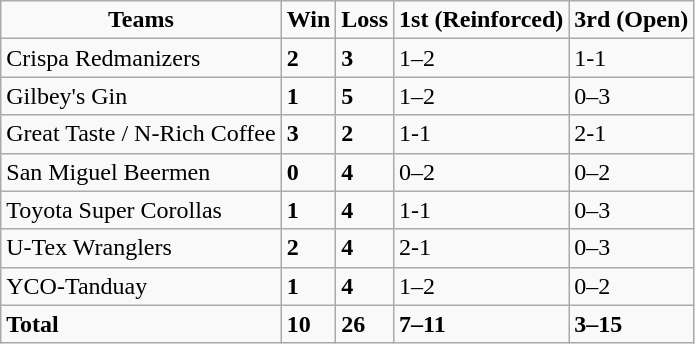<table class=wikitable sortable>
<tr align=center>
<td><strong>Teams</strong></td>
<td><strong>Win</strong></td>
<td><strong>Loss</strong></td>
<td><strong>1st (Reinforced)</strong></td>
<td><strong>3rd (Open)</strong></td>
</tr>
<tr>
<td>Crispa Redmanizers</td>
<td><strong>2</strong></td>
<td><strong>3</strong></td>
<td>1–2</td>
<td>1-1</td>
</tr>
<tr>
<td>Gilbey's Gin</td>
<td><strong>1</strong></td>
<td><strong>5</strong></td>
<td>1–2</td>
<td>0–3</td>
</tr>
<tr>
<td>Great Taste / N-Rich Coffee</td>
<td><strong>3</strong></td>
<td><strong>2</strong></td>
<td>1-1</td>
<td>2-1</td>
</tr>
<tr>
<td>San Miguel Beermen</td>
<td><strong>0</strong></td>
<td><strong>4</strong></td>
<td>0–2</td>
<td>0–2</td>
</tr>
<tr>
<td>Toyota Super Corollas</td>
<td><strong>1</strong></td>
<td><strong>4</strong></td>
<td>1-1</td>
<td>0–3</td>
</tr>
<tr>
<td>U-Tex Wranglers</td>
<td><strong>2</strong></td>
<td><strong>4</strong></td>
<td>2-1</td>
<td>0–3</td>
</tr>
<tr>
<td>YCO-Tanduay</td>
<td><strong>1</strong></td>
<td><strong>4</strong></td>
<td>1–2</td>
<td>0–2</td>
</tr>
<tr>
<td><strong>Total</strong></td>
<td><strong>10</strong></td>
<td><strong>26</strong></td>
<td><strong>7–11</strong></td>
<td><strong>3–15</strong></td>
</tr>
</table>
